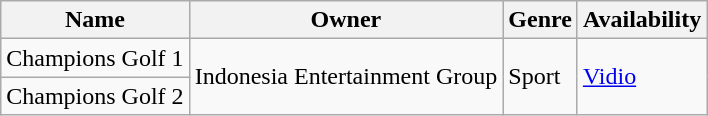<table class="wikitable sortable">
<tr>
<th>Name</th>
<th>Owner</th>
<th>Genre</th>
<th>Availability</th>
</tr>
<tr>
<td>Champions Golf 1</td>
<td rowspan="2">Indonesia Entertainment Group</td>
<td rowspan="2">Sport</td>
<td rowspan="2"><a href='#'>Vidio</a></td>
</tr>
<tr>
<td>Champions Golf 2</td>
</tr>
</table>
